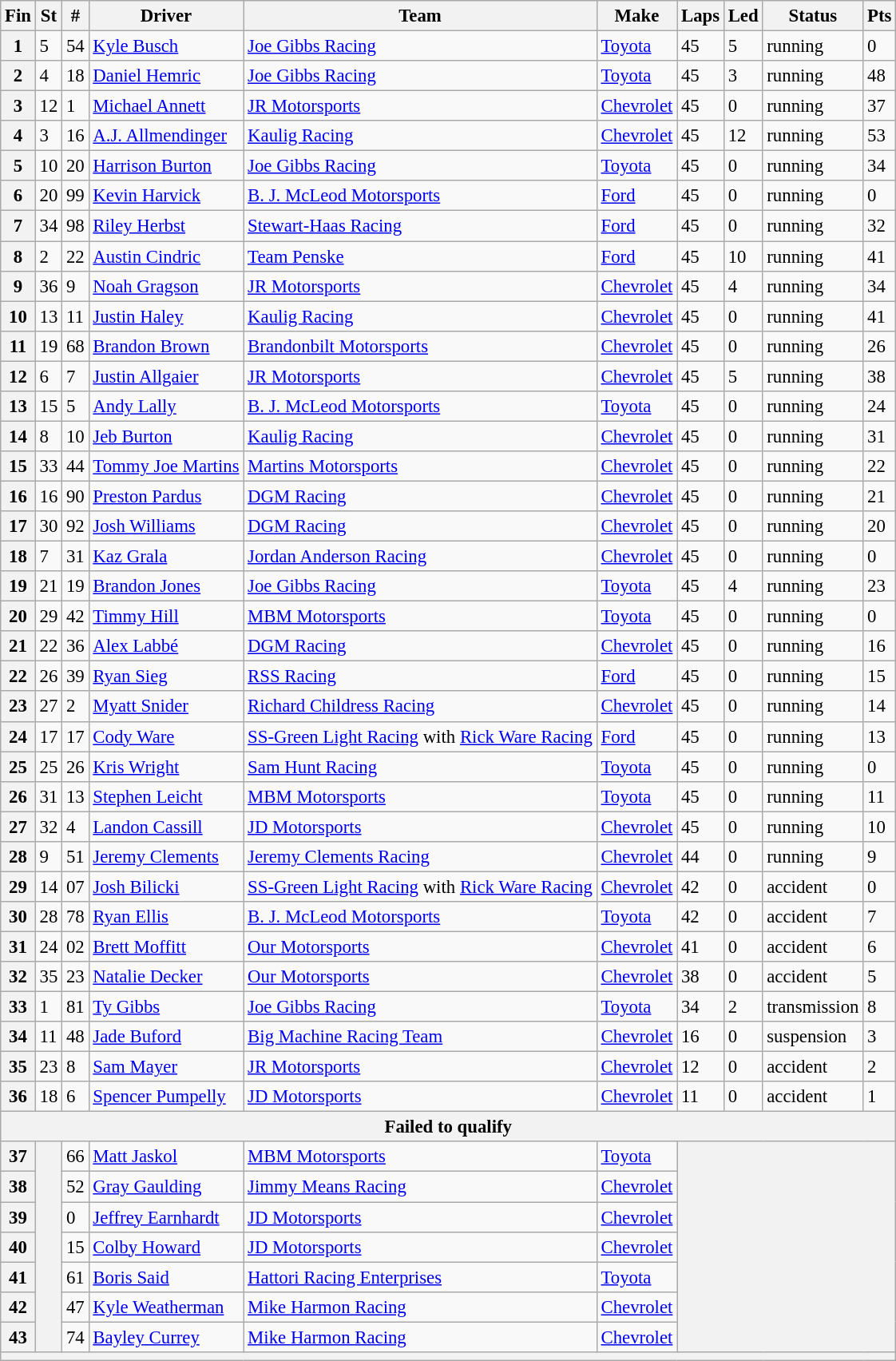<table class="wikitable" style="font-size:95%">
<tr>
<th>Fin</th>
<th>St</th>
<th>#</th>
<th>Driver</th>
<th>Team</th>
<th>Make</th>
<th>Laps</th>
<th>Led</th>
<th>Status</th>
<th>Pts</th>
</tr>
<tr>
<th>1</th>
<td>5</td>
<td>54</td>
<td><a href='#'>Kyle Busch</a></td>
<td><a href='#'>Joe Gibbs Racing</a></td>
<td><a href='#'>Toyota</a></td>
<td>45</td>
<td>5</td>
<td>running</td>
<td>0</td>
</tr>
<tr>
<th>2</th>
<td>4</td>
<td>18</td>
<td><a href='#'>Daniel Hemric</a></td>
<td><a href='#'>Joe Gibbs Racing</a></td>
<td><a href='#'>Toyota</a></td>
<td>45</td>
<td>3</td>
<td>running</td>
<td>48</td>
</tr>
<tr>
<th>3</th>
<td>12</td>
<td>1</td>
<td><a href='#'>Michael Annett</a></td>
<td><a href='#'>JR Motorsports</a></td>
<td><a href='#'>Chevrolet</a></td>
<td>45</td>
<td>0</td>
<td>running</td>
<td>37</td>
</tr>
<tr>
<th>4</th>
<td>3</td>
<td>16</td>
<td><a href='#'>A.J. Allmendinger</a></td>
<td><a href='#'>Kaulig Racing</a></td>
<td><a href='#'>Chevrolet</a></td>
<td>45</td>
<td>12</td>
<td>running</td>
<td>53</td>
</tr>
<tr>
<th>5</th>
<td>10</td>
<td>20</td>
<td><a href='#'>Harrison Burton</a></td>
<td><a href='#'>Joe Gibbs Racing</a></td>
<td><a href='#'>Toyota</a></td>
<td>45</td>
<td>0</td>
<td>running</td>
<td>34</td>
</tr>
<tr>
<th>6</th>
<td>20</td>
<td>99</td>
<td><a href='#'>Kevin Harvick</a></td>
<td><a href='#'>B. J. McLeod Motorsports</a></td>
<td><a href='#'>Ford</a></td>
<td>45</td>
<td>0</td>
<td>running</td>
<td>0</td>
</tr>
<tr>
<th>7</th>
<td>34</td>
<td>98</td>
<td><a href='#'>Riley Herbst</a></td>
<td><a href='#'>Stewart-Haas Racing</a></td>
<td><a href='#'>Ford</a></td>
<td>45</td>
<td>0</td>
<td>running</td>
<td>32</td>
</tr>
<tr>
<th>8</th>
<td>2</td>
<td>22</td>
<td><a href='#'>Austin Cindric</a></td>
<td><a href='#'>Team Penske</a></td>
<td><a href='#'>Ford</a></td>
<td>45</td>
<td>10</td>
<td>running</td>
<td>41</td>
</tr>
<tr>
<th>9</th>
<td>36</td>
<td>9</td>
<td><a href='#'>Noah Gragson</a></td>
<td><a href='#'>JR Motorsports</a></td>
<td><a href='#'>Chevrolet</a></td>
<td>45</td>
<td>4</td>
<td>running</td>
<td>34</td>
</tr>
<tr>
<th>10</th>
<td>13</td>
<td>11</td>
<td><a href='#'>Justin Haley</a></td>
<td><a href='#'>Kaulig Racing</a></td>
<td><a href='#'>Chevrolet</a></td>
<td>45</td>
<td>0</td>
<td>running</td>
<td>41</td>
</tr>
<tr>
<th>11</th>
<td>19</td>
<td>68</td>
<td><a href='#'>Brandon Brown</a></td>
<td><a href='#'>Brandonbilt Motorsports</a></td>
<td><a href='#'>Chevrolet</a></td>
<td>45</td>
<td>0</td>
<td>running</td>
<td>26</td>
</tr>
<tr>
<th>12</th>
<td>6</td>
<td>7</td>
<td><a href='#'>Justin Allgaier</a></td>
<td><a href='#'>JR Motorsports</a></td>
<td><a href='#'>Chevrolet</a></td>
<td>45</td>
<td>5</td>
<td>running</td>
<td>38</td>
</tr>
<tr>
<th>13</th>
<td>15</td>
<td>5</td>
<td><a href='#'>Andy Lally</a></td>
<td><a href='#'>B. J. McLeod Motorsports</a></td>
<td><a href='#'>Toyota</a></td>
<td>45</td>
<td>0</td>
<td>running</td>
<td>24</td>
</tr>
<tr>
<th>14</th>
<td>8</td>
<td>10</td>
<td><a href='#'>Jeb Burton</a></td>
<td><a href='#'>Kaulig Racing</a></td>
<td><a href='#'>Chevrolet</a></td>
<td>45</td>
<td>0</td>
<td>running</td>
<td>31</td>
</tr>
<tr>
<th>15</th>
<td>33</td>
<td>44</td>
<td><a href='#'>Tommy Joe Martins</a></td>
<td><a href='#'>Martins Motorsports</a></td>
<td><a href='#'>Chevrolet</a></td>
<td>45</td>
<td>0</td>
<td>running</td>
<td>22</td>
</tr>
<tr>
<th>16</th>
<td>16</td>
<td>90</td>
<td><a href='#'>Preston Pardus</a></td>
<td><a href='#'>DGM Racing</a></td>
<td><a href='#'>Chevrolet</a></td>
<td>45</td>
<td>0</td>
<td>running</td>
<td>21</td>
</tr>
<tr>
<th>17</th>
<td>30</td>
<td>92</td>
<td><a href='#'>Josh Williams</a></td>
<td><a href='#'>DGM Racing</a></td>
<td><a href='#'>Chevrolet</a></td>
<td>45</td>
<td>0</td>
<td>running</td>
<td>20</td>
</tr>
<tr>
<th>18</th>
<td>7</td>
<td>31</td>
<td><a href='#'>Kaz Grala</a></td>
<td><a href='#'>Jordan Anderson Racing</a></td>
<td><a href='#'>Chevrolet</a></td>
<td>45</td>
<td>0</td>
<td>running</td>
<td>0</td>
</tr>
<tr>
<th>19</th>
<td>21</td>
<td>19</td>
<td><a href='#'>Brandon Jones</a></td>
<td><a href='#'>Joe Gibbs Racing</a></td>
<td><a href='#'>Toyota</a></td>
<td>45</td>
<td>4</td>
<td>running</td>
<td>23</td>
</tr>
<tr>
<th>20</th>
<td>29</td>
<td>42</td>
<td><a href='#'>Timmy Hill</a></td>
<td><a href='#'>MBM Motorsports</a></td>
<td><a href='#'>Toyota</a></td>
<td>45</td>
<td>0</td>
<td>running</td>
<td>0</td>
</tr>
<tr>
<th>21</th>
<td>22</td>
<td>36</td>
<td><a href='#'>Alex Labbé</a></td>
<td><a href='#'>DGM Racing</a></td>
<td><a href='#'>Chevrolet</a></td>
<td>45</td>
<td>0</td>
<td>running</td>
<td>16</td>
</tr>
<tr>
<th>22</th>
<td>26</td>
<td>39</td>
<td><a href='#'>Ryan Sieg</a></td>
<td><a href='#'>RSS Racing</a></td>
<td><a href='#'>Ford</a></td>
<td>45</td>
<td>0</td>
<td>running</td>
<td>15</td>
</tr>
<tr>
<th>23</th>
<td>27</td>
<td>2</td>
<td><a href='#'>Myatt Snider</a></td>
<td><a href='#'>Richard Childress Racing</a></td>
<td><a href='#'>Chevrolet</a></td>
<td>45</td>
<td>0</td>
<td>running</td>
<td>14</td>
</tr>
<tr>
<th>24</th>
<td>17</td>
<td>17</td>
<td><a href='#'>Cody Ware</a></td>
<td><a href='#'>SS-Green Light Racing</a> with <a href='#'>Rick Ware Racing</a></td>
<td><a href='#'>Ford</a></td>
<td>45</td>
<td>0</td>
<td>running</td>
<td>13</td>
</tr>
<tr>
<th>25</th>
<td>25</td>
<td>26</td>
<td><a href='#'>Kris Wright</a></td>
<td><a href='#'>Sam Hunt Racing</a></td>
<td><a href='#'>Toyota</a></td>
<td>45</td>
<td>0</td>
<td>running</td>
<td>0</td>
</tr>
<tr>
<th>26</th>
<td>31</td>
<td>13</td>
<td><a href='#'>Stephen Leicht</a></td>
<td><a href='#'>MBM Motorsports</a></td>
<td><a href='#'>Toyota</a></td>
<td>45</td>
<td>0</td>
<td>running</td>
<td>11</td>
</tr>
<tr>
<th>27</th>
<td>32</td>
<td>4</td>
<td><a href='#'>Landon Cassill</a></td>
<td><a href='#'>JD Motorsports</a></td>
<td><a href='#'>Chevrolet</a></td>
<td>45</td>
<td>0</td>
<td>running</td>
<td>10</td>
</tr>
<tr>
<th>28</th>
<td>9</td>
<td>51</td>
<td><a href='#'>Jeremy Clements</a></td>
<td><a href='#'>Jeremy Clements Racing</a></td>
<td><a href='#'>Chevrolet</a></td>
<td>44</td>
<td>0</td>
<td>running</td>
<td>9</td>
</tr>
<tr>
<th>29</th>
<td>14</td>
<td>07</td>
<td><a href='#'>Josh Bilicki</a></td>
<td><a href='#'>SS-Green Light Racing</a> with <a href='#'>Rick Ware Racing</a></td>
<td><a href='#'>Chevrolet</a></td>
<td>42</td>
<td>0</td>
<td>accident</td>
<td>0</td>
</tr>
<tr>
<th>30</th>
<td>28</td>
<td>78</td>
<td><a href='#'>Ryan Ellis</a></td>
<td><a href='#'>B. J. McLeod Motorsports</a></td>
<td><a href='#'>Toyota</a></td>
<td>42</td>
<td>0</td>
<td>accident</td>
<td>7</td>
</tr>
<tr>
<th>31</th>
<td>24</td>
<td>02</td>
<td><a href='#'>Brett Moffitt</a></td>
<td><a href='#'>Our Motorsports</a></td>
<td><a href='#'>Chevrolet</a></td>
<td>41</td>
<td>0</td>
<td>accident</td>
<td>6</td>
</tr>
<tr>
<th>32</th>
<td>35</td>
<td>23</td>
<td><a href='#'>Natalie Decker</a></td>
<td><a href='#'>Our Motorsports</a></td>
<td><a href='#'>Chevrolet</a></td>
<td>38</td>
<td>0</td>
<td>accident</td>
<td>5</td>
</tr>
<tr>
<th>33</th>
<td>1</td>
<td>81</td>
<td><a href='#'>Ty Gibbs</a></td>
<td><a href='#'>Joe Gibbs Racing</a></td>
<td><a href='#'>Toyota</a></td>
<td>34</td>
<td>2</td>
<td>transmission</td>
<td>8</td>
</tr>
<tr>
<th>34</th>
<td>11</td>
<td>48</td>
<td><a href='#'>Jade Buford</a></td>
<td><a href='#'>Big Machine Racing Team</a></td>
<td><a href='#'>Chevrolet</a></td>
<td>16</td>
<td>0</td>
<td>suspension</td>
<td>3</td>
</tr>
<tr>
<th>35</th>
<td>23</td>
<td>8</td>
<td><a href='#'>Sam Mayer</a></td>
<td><a href='#'>JR Motorsports</a></td>
<td><a href='#'>Chevrolet</a></td>
<td>12</td>
<td>0</td>
<td>accident</td>
<td>2</td>
</tr>
<tr>
<th>36</th>
<td>18</td>
<td>6</td>
<td><a href='#'>Spencer Pumpelly</a></td>
<td><a href='#'>JD Motorsports</a></td>
<td><a href='#'>Chevrolet</a></td>
<td>11</td>
<td>0</td>
<td>accident</td>
<td>1</td>
</tr>
<tr>
<th colspan="10">Failed to qualify</th>
</tr>
<tr>
<th>37</th>
<th rowspan="7"></th>
<td>66</td>
<td><a href='#'>Matt Jaskol</a></td>
<td><a href='#'>MBM Motorsports</a></td>
<td><a href='#'>Toyota</a></td>
<th colspan="4" rowspan="7"></th>
</tr>
<tr>
<th>38</th>
<td>52</td>
<td><a href='#'>Gray Gaulding</a></td>
<td><a href='#'>Jimmy Means Racing</a></td>
<td><a href='#'>Chevrolet</a></td>
</tr>
<tr>
<th>39</th>
<td>0</td>
<td><a href='#'>Jeffrey Earnhardt</a></td>
<td><a href='#'>JD Motorsports</a></td>
<td><a href='#'>Chevrolet</a></td>
</tr>
<tr>
<th>40</th>
<td>15</td>
<td><a href='#'>Colby Howard</a></td>
<td><a href='#'>JD Motorsports</a></td>
<td><a href='#'>Chevrolet</a></td>
</tr>
<tr>
<th>41</th>
<td>61</td>
<td><a href='#'>Boris Said</a></td>
<td><a href='#'>Hattori Racing Enterprises</a></td>
<td><a href='#'>Toyota</a></td>
</tr>
<tr>
<th>42</th>
<td>47</td>
<td><a href='#'>Kyle Weatherman</a></td>
<td><a href='#'>Mike Harmon Racing</a></td>
<td><a href='#'>Chevrolet</a></td>
</tr>
<tr>
<th>43</th>
<td>74</td>
<td><a href='#'>Bayley Currey</a></td>
<td><a href='#'>Mike Harmon Racing</a></td>
<td><a href='#'>Chevrolet</a></td>
</tr>
<tr>
<th colspan="10"></th>
</tr>
</table>
